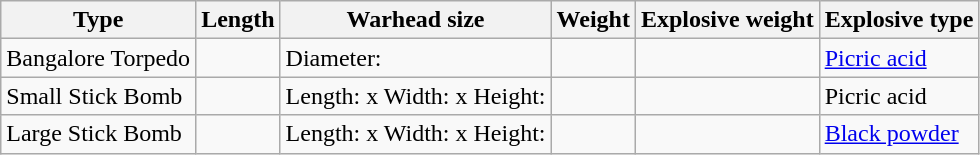<table class="wikitable">
<tr>
<th>Type</th>
<th>Length</th>
<th>Warhead size</th>
<th>Weight</th>
<th>Explosive weight</th>
<th>Explosive type</th>
</tr>
<tr>
<td>Bangalore Torpedo</td>
<td></td>
<td>Diameter: </td>
<td></td>
<td></td>
<td><a href='#'>Picric acid</a></td>
</tr>
<tr>
<td>Small Stick Bomb</td>
<td></td>
<td>Length:  x Width:  x Height: </td>
<td></td>
<td></td>
<td>Picric acid</td>
</tr>
<tr>
<td>Large Stick Bomb</td>
<td></td>
<td>Length:  x Width:  x Height: </td>
<td></td>
<td></td>
<td><a href='#'>Black powder</a></td>
</tr>
</table>
